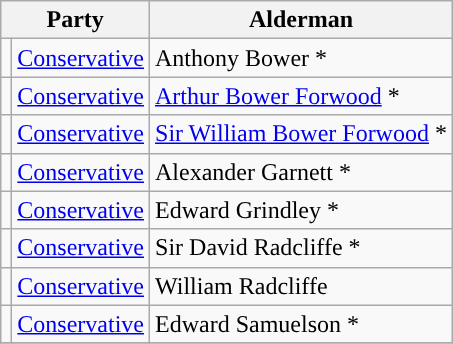<table class="wikitable">
<tr>
<th colspan="2">Party</th>
<th>Alderman</th>
</tr>
<tr>
<td style="background-color:"></td>
<td><a href='#'>Conservative</a></td>
<td>Anthony Bower *</td>
</tr>
<tr>
<td style="background-color:"></td>
<td><a href='#'>Conservative</a></td>
<td><a href='#'>Arthur Bower Forwood</a> *</td>
</tr>
<tr>
<td style="background-color:"></td>
<td><a href='#'>Conservative</a></td>
<td><a href='#'>Sir William Bower Forwood</a> *</td>
</tr>
<tr>
<td style="background-color:"></td>
<td><a href='#'>Conservative</a></td>
<td>Alexander Garnett *</td>
</tr>
<tr>
<td style="background-color:"></td>
<td><a href='#'>Conservative</a></td>
<td>Edward Grindley *</td>
</tr>
<tr>
<td style="background-color:"></td>
<td><a href='#'>Conservative</a></td>
<td>Sir David Radcliffe *</td>
</tr>
<tr>
<td style="background-color:"></td>
<td><a href='#'>Conservative</a></td>
<td>William Radcliffe</td>
</tr>
<tr>
<td style="background-color:"></td>
<td><a href='#'>Conservative</a></td>
<td>Edward Samuelson *</td>
</tr>
<tr>
</tr>
</table>
